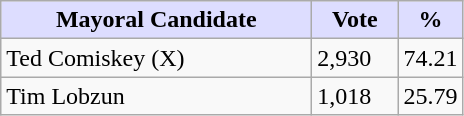<table class="wikitable">
<tr>
<th style="background:#ddf; width:200px;">Mayoral Candidate </th>
<th style="background:#ddf; width:50px;">Vote</th>
<th style="background:#ddf; width:30px;">%</th>
</tr>
<tr>
<td>Ted Comiskey (X)</td>
<td>2,930</td>
<td>74.21</td>
</tr>
<tr>
<td>Tim Lobzun</td>
<td>1,018</td>
<td>25.79</td>
</tr>
</table>
